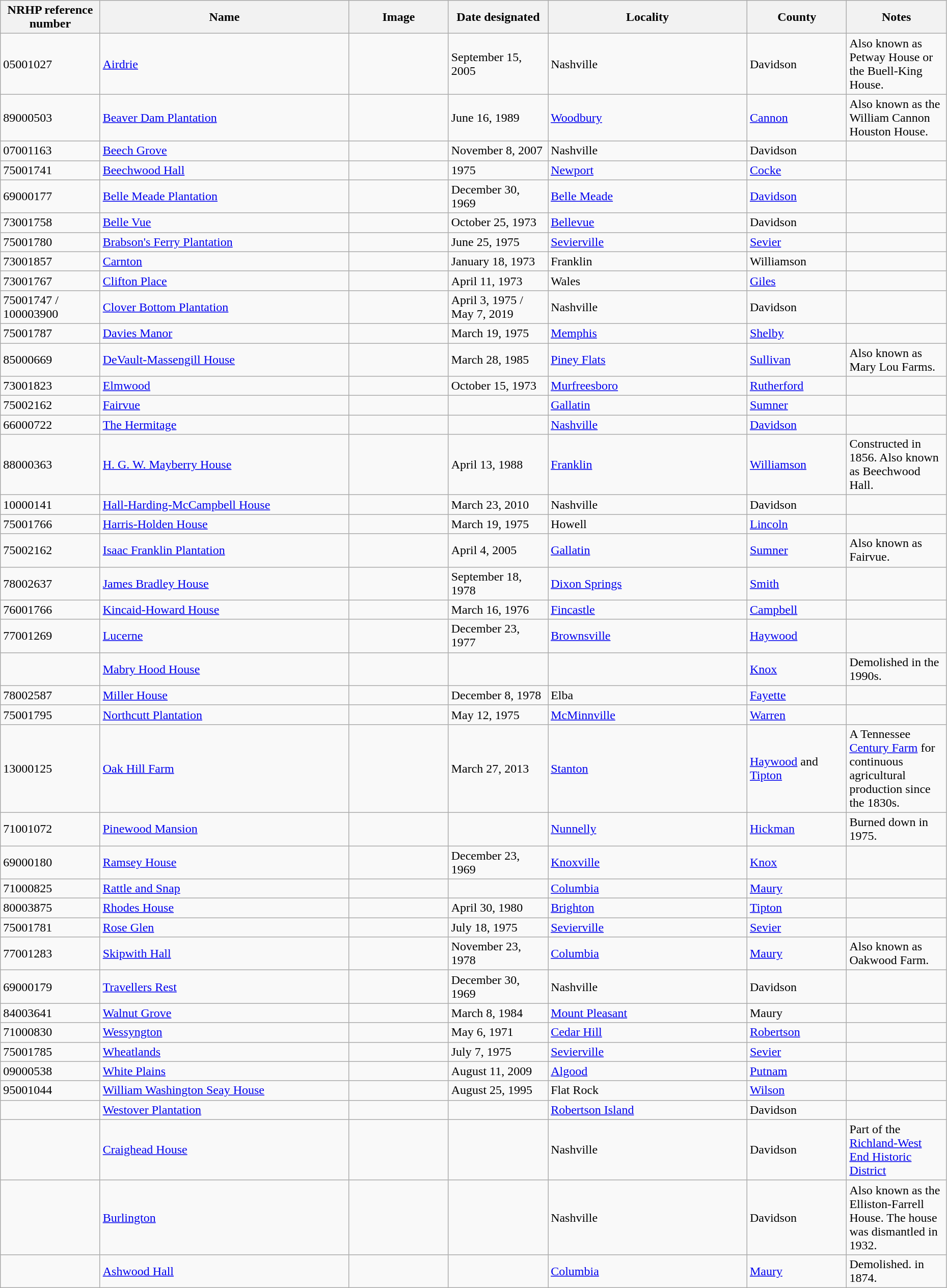<table class="wikitable sortable" style="width:98%">
<tr>
<th style="width:10%;"><strong>NRHP reference number</strong></th>
<th style="width:25%;"><strong>Name</strong></th>
<th style="width:10%;" class="unsortable"><strong>Image</strong></th>
<th style="width:10%;"><strong>Date designated</strong></th>
<th style="width:20%;"><strong>Locality</strong></th>
<th style="width:10%;"><strong>County</strong></th>
<th style="width:10%;"><strong>Notes</strong></th>
</tr>
<tr>
<td>05001027</td>
<td><a href='#'>Airdrie</a></td>
<td></td>
<td>September 15, 2005</td>
<td>Nashville</td>
<td>Davidson</td>
<td>Also known as Petway House or the Buell-King House.</td>
</tr>
<tr>
<td>89000503</td>
<td><a href='#'>Beaver Dam Plantation</a></td>
<td></td>
<td>June 16, 1989</td>
<td><a href='#'>Woodbury</a></td>
<td><a href='#'>Cannon</a></td>
<td>Also known as the William Cannon Houston House.</td>
</tr>
<tr>
<td>07001163</td>
<td><a href='#'>Beech Grove</a></td>
<td></td>
<td>November 8, 2007</td>
<td>Nashville</td>
<td>Davidson</td>
<td></td>
</tr>
<tr>
<td>75001741</td>
<td><a href='#'>Beechwood Hall</a></td>
<td></td>
<td>1975</td>
<td><a href='#'>Newport</a></td>
<td><a href='#'>Cocke</a></td>
<td></td>
</tr>
<tr>
<td>69000177</td>
<td><a href='#'>Belle Meade Plantation</a></td>
<td></td>
<td>December 30, 1969</td>
<td><a href='#'>Belle Meade</a></td>
<td><a href='#'>Davidson</a></td>
<td></td>
</tr>
<tr>
<td>73001758</td>
<td><a href='#'>Belle Vue</a></td>
<td></td>
<td>October 25, 1973</td>
<td><a href='#'>Bellevue</a></td>
<td>Davidson</td>
<td></td>
</tr>
<tr>
<td>75001780</td>
<td><a href='#'>Brabson's Ferry Plantation</a></td>
<td></td>
<td>June 25, 1975</td>
<td><a href='#'>Sevierville</a></td>
<td><a href='#'>Sevier</a></td>
<td></td>
</tr>
<tr>
<td>73001857</td>
<td><a href='#'>Carnton</a></td>
<td></td>
<td>January 18, 1973</td>
<td>Franklin</td>
<td>Williamson</td>
<td></td>
</tr>
<tr>
<td>73001767</td>
<td><a href='#'>Clifton Place</a></td>
<td></td>
<td>April 11, 1973</td>
<td>Wales</td>
<td><a href='#'>Giles</a></td>
<td></td>
</tr>
<tr>
<td>75001747 /<br>100003900</td>
<td><a href='#'>Clover Bottom Plantation</a></td>
<td></td>
<td>April 3, 1975 /<br>May 7, 2019</td>
<td>Nashville</td>
<td>Davidson</td>
<td></td>
</tr>
<tr>
<td>75001787</td>
<td><a href='#'>Davies Manor</a></td>
<td></td>
<td>March 19, 1975</td>
<td><a href='#'>Memphis</a></td>
<td><a href='#'>Shelby</a></td>
<td></td>
</tr>
<tr>
<td>85000669</td>
<td><a href='#'>DeVault-Massengill House</a></td>
<td></td>
<td>March 28, 1985</td>
<td><a href='#'>Piney Flats</a></td>
<td><a href='#'>Sullivan</a></td>
<td>Also known as Mary Lou Farms.</td>
</tr>
<tr>
<td>73001823</td>
<td><a href='#'>Elmwood</a></td>
<td></td>
<td>October 15, 1973</td>
<td><a href='#'>Murfreesboro</a></td>
<td><a href='#'>Rutherford</a></td>
<td></td>
</tr>
<tr>
<td>75002162</td>
<td><a href='#'>Fairvue</a></td>
<td></td>
<td></td>
<td><a href='#'>Gallatin</a></td>
<td><a href='#'>Sumner</a></td>
<td></td>
</tr>
<tr>
<td>66000722</td>
<td><a href='#'>The Hermitage</a></td>
<td></td>
<td></td>
<td><a href='#'>Nashville</a><br><small></small></td>
<td><a href='#'>Davidson</a></td>
<td></td>
</tr>
<tr>
<td>88000363</td>
<td><a href='#'>H. G. W. Mayberry House</a></td>
<td></td>
<td>April 13, 1988</td>
<td><a href='#'>Franklin</a></td>
<td><a href='#'>Williamson</a></td>
<td>Constructed in 1856. Also known as Beechwood Hall.</td>
</tr>
<tr>
<td>10000141</td>
<td><a href='#'>Hall-Harding-McCampbell House</a></td>
<td></td>
<td>March 23, 2010</td>
<td>Nashville</td>
<td>Davidson</td>
<td></td>
</tr>
<tr>
<td>75001766</td>
<td><a href='#'>Harris-Holden House</a></td>
<td></td>
<td>March 19, 1975</td>
<td>Howell</td>
<td><a href='#'>Lincoln</a></td>
<td></td>
</tr>
<tr>
<td>75002162</td>
<td><a href='#'>Isaac Franklin Plantation</a></td>
<td></td>
<td>April 4, 2005</td>
<td><a href='#'>Gallatin</a></td>
<td><a href='#'>Sumner</a></td>
<td>Also known as Fairvue.</td>
</tr>
<tr>
<td>78002637</td>
<td><a href='#'>James Bradley House</a></td>
<td></td>
<td>September 18, 1978</td>
<td><a href='#'>Dixon Springs</a></td>
<td><a href='#'>Smith</a></td>
<td></td>
</tr>
<tr>
<td>76001766</td>
<td><a href='#'>Kincaid-Howard House</a></td>
<td></td>
<td>March 16, 1976</td>
<td><a href='#'>Fincastle</a></td>
<td><a href='#'>Campbell</a></td>
<td></td>
</tr>
<tr>
<td>77001269</td>
<td><a href='#'>Lucerne</a></td>
<td></td>
<td>December 23, 1977</td>
<td><a href='#'>Brownsville</a></td>
<td><a href='#'>Haywood</a></td>
<td></td>
</tr>
<tr>
<td></td>
<td><a href='#'>Mabry Hood House</a></td>
<td></td>
<td></td>
<td></td>
<td><a href='#'>Knox</a></td>
<td>Demolished in the 1990s.</td>
</tr>
<tr>
<td>78002587</td>
<td><a href='#'>Miller House</a></td>
<td></td>
<td>December 8, 1978</td>
<td>Elba</td>
<td><a href='#'>Fayette</a></td>
<td></td>
</tr>
<tr>
<td>75001795</td>
<td><a href='#'>Northcutt Plantation</a></td>
<td></td>
<td>May 12, 1975</td>
<td><a href='#'>McMinnville</a></td>
<td><a href='#'>Warren</a></td>
<td></td>
</tr>
<tr>
<td>13000125</td>
<td><a href='#'>Oak Hill Farm</a></td>
<td></td>
<td>March 27, 2013</td>
<td><a href='#'>Stanton</a></td>
<td><a href='#'>Haywood</a> and <a href='#'>Tipton</a></td>
<td>A Tennessee <a href='#'>Century Farm</a> for continuous agricultural production since the 1830s.</td>
</tr>
<tr>
<td>71001072</td>
<td><a href='#'>Pinewood Mansion</a></td>
<td></td>
<td></td>
<td><a href='#'>Nunnelly</a></td>
<td><a href='#'>Hickman</a></td>
<td>Burned down in 1975.</td>
</tr>
<tr>
<td>69000180</td>
<td><a href='#'>Ramsey House</a></td>
<td></td>
<td>December 23, 1969</td>
<td><a href='#'>Knoxville</a></td>
<td><a href='#'>Knox</a></td>
<td></td>
</tr>
<tr>
<td>71000825</td>
<td><a href='#'>Rattle and Snap</a></td>
<td></td>
<td></td>
<td><a href='#'>Columbia</a><br><small></small></td>
<td><a href='#'>Maury</a></td>
<td></td>
</tr>
<tr>
<td>80003875</td>
<td><a href='#'>Rhodes House</a></td>
<td></td>
<td>April 30, 1980</td>
<td><a href='#'>Brighton</a></td>
<td><a href='#'>Tipton</a></td>
<td></td>
</tr>
<tr>
<td>75001781</td>
<td><a href='#'>Rose Glen</a></td>
<td></td>
<td>July 18, 1975</td>
<td><a href='#'>Sevierville</a></td>
<td><a href='#'>Sevier</a></td>
<td></td>
</tr>
<tr>
<td>77001283</td>
<td><a href='#'>Skipwith Hall</a></td>
<td></td>
<td>November 23, 1978</td>
<td><a href='#'>Columbia</a></td>
<td><a href='#'>Maury</a></td>
<td>Also known as Oakwood Farm.</td>
</tr>
<tr>
<td>69000179</td>
<td><a href='#'>Travellers Rest</a></td>
<td></td>
<td>December 30, 1969</td>
<td>Nashville</td>
<td>Davidson</td>
<td></td>
</tr>
<tr>
<td>84003641</td>
<td><a href='#'>Walnut Grove</a></td>
<td></td>
<td>March 8, 1984</td>
<td><a href='#'>Mount Pleasant</a></td>
<td>Maury</td>
<td></td>
</tr>
<tr>
<td>71000830</td>
<td><a href='#'>Wessyngton</a></td>
<td></td>
<td>May 6, 1971</td>
<td><a href='#'>Cedar Hill</a></td>
<td><a href='#'>Robertson</a></td>
<td></td>
</tr>
<tr>
<td>75001785</td>
<td><a href='#'>Wheatlands</a></td>
<td></td>
<td>July 7, 1975</td>
<td><a href='#'>Sevierville</a></td>
<td><a href='#'>Sevier</a></td>
<td></td>
</tr>
<tr>
<td>09000538</td>
<td><a href='#'>White Plains</a></td>
<td></td>
<td>August 11, 2009</td>
<td><a href='#'>Algood</a></td>
<td><a href='#'>Putnam</a></td>
<td></td>
</tr>
<tr>
<td>95001044</td>
<td><a href='#'>William Washington Seay House</a></td>
<td></td>
<td>August 25, 1995</td>
<td>Flat Rock</td>
<td><a href='#'>Wilson</a></td>
<td></td>
</tr>
<tr>
<td></td>
<td><a href='#'>Westover Plantation</a></td>
<td></td>
<td></td>
<td><a href='#'>Robertson Island</a></td>
<td>Davidson</td>
<td></td>
</tr>
<tr>
<td></td>
<td><a href='#'>Craighead House</a></td>
<td></td>
<td></td>
<td>Nashville</td>
<td>Davidson</td>
<td>Part of the <a href='#'>Richland-West End Historic District</a></td>
</tr>
<tr>
<td></td>
<td><a href='#'>Burlington</a></td>
<td></td>
<td></td>
<td>Nashville</td>
<td>Davidson</td>
<td>Also known as the Elliston-Farrell House. The house was dismantled in 1932.</td>
</tr>
<tr>
<td></td>
<td><a href='#'>Ashwood Hall</a></td>
<td></td>
<td></td>
<td><a href='#'>Columbia</a></td>
<td><a href='#'>Maury</a></td>
<td>Demolished. in 1874.</td>
</tr>
</table>
